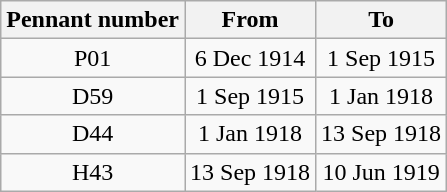<table class="wikitable" style="text-align:center">
<tr>
<th>Pennant number</th>
<th>From</th>
<th>To</th>
</tr>
<tr>
<td>P01</td>
<td>6 Dec 1914</td>
<td>1 Sep 1915</td>
</tr>
<tr>
<td>D59</td>
<td>1 Sep 1915</td>
<td>1 Jan 1918</td>
</tr>
<tr>
<td>D44</td>
<td>1 Jan 1918</td>
<td>13 Sep 1918</td>
</tr>
<tr>
<td>H43</td>
<td>13 Sep 1918</td>
<td>10 Jun 1919</td>
</tr>
</table>
